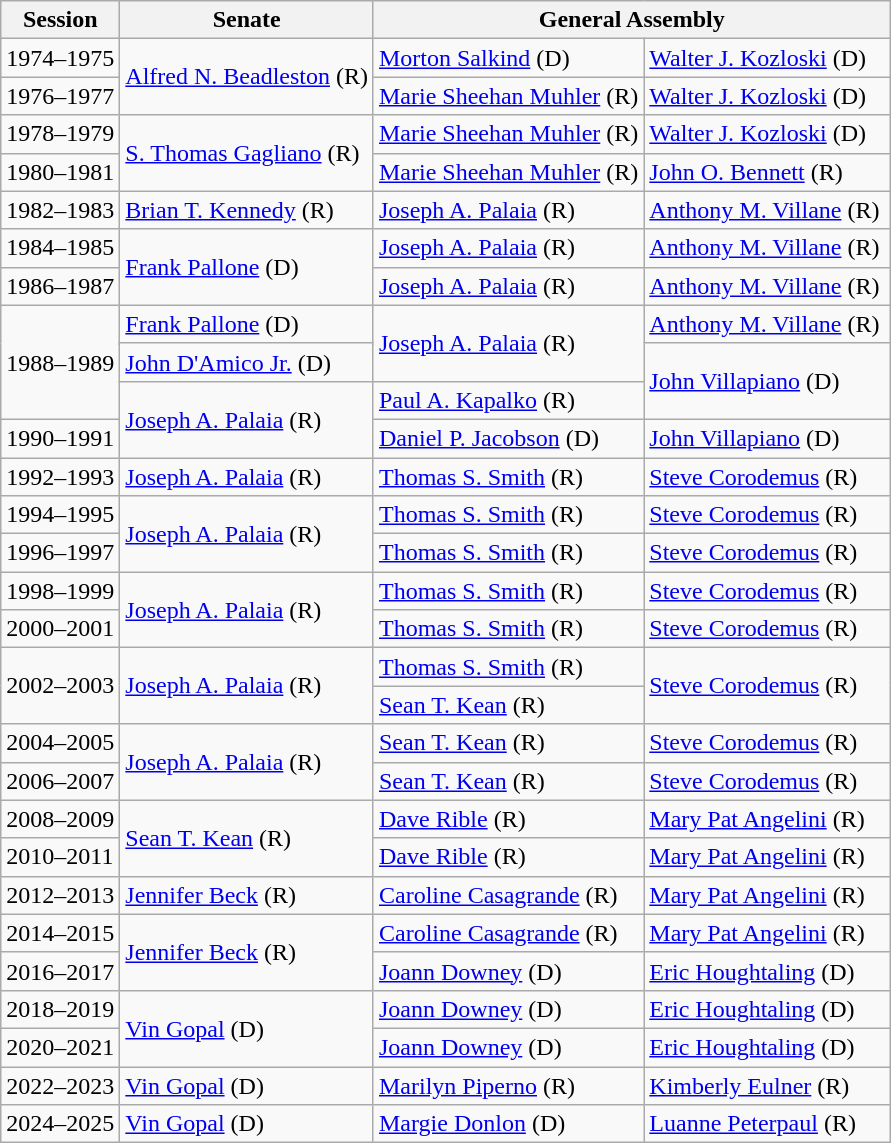<table class="wikitable">
<tr>
<th>Session</th>
<th>Senate</th>
<th colspan=2>General Assembly</th>
</tr>
<tr>
<td>1974–1975</td>
<td rowspan=2 ><a href='#'>Alfred N. Beadleston</a> (R)</td>
<td><a href='#'>Morton Salkind</a> (D)</td>
<td><a href='#'>Walter J. Kozloski</a> (D)</td>
</tr>
<tr>
<td>1976–1977</td>
<td><a href='#'>Marie Sheehan Muhler</a> (R)</td>
<td><a href='#'>Walter J. Kozloski</a> (D)</td>
</tr>
<tr>
<td>1978–1979</td>
<td rowspan=2 ><a href='#'>S. Thomas Gagliano</a> (R)</td>
<td><a href='#'>Marie Sheehan Muhler</a> (R)</td>
<td><a href='#'>Walter J. Kozloski</a> (D)</td>
</tr>
<tr>
<td>1980–1981</td>
<td><a href='#'>Marie Sheehan Muhler</a> (R)</td>
<td><a href='#'>John O. Bennett</a> (R)</td>
</tr>
<tr>
<td>1982–1983</td>
<td><a href='#'>Brian T. Kennedy</a> (R)</td>
<td><a href='#'>Joseph A. Palaia</a> (R)</td>
<td><a href='#'>Anthony M. Villane</a> (R)</td>
</tr>
<tr>
<td>1984–1985</td>
<td rowspan=2 ><a href='#'>Frank Pallone</a> (D)</td>
<td><a href='#'>Joseph A. Palaia</a> (R)</td>
<td><a href='#'>Anthony M. Villane</a> (R)</td>
</tr>
<tr>
<td>1986–1987</td>
<td><a href='#'>Joseph A. Palaia</a> (R)</td>
<td><a href='#'>Anthony M. Villane</a> (R)</td>
</tr>
<tr>
<td rowspan=4>1988–1989</td>
<td rowspan=2 ><a href='#'>Frank Pallone</a> (D)<small> </small><br></td>
<td rowspan=3 ><a href='#'>Joseph A. Palaia</a> (R)</td>
<td><a href='#'>Anthony M. Villane</a> (R)<small> </small><br></td>
</tr>
<tr>
<td rowspan=3 ><a href='#'>John Villapiano</a> (D)</td>
</tr>
<tr>
<td><a href='#'>John D'Amico Jr.</a> (D)</td>
</tr>
<tr>
<td rowspan=2 ><a href='#'>Joseph A. Palaia</a> (R)<small> </small><br></td>
<td><a href='#'>Paul A. Kapalko</a> (R)</td>
</tr>
<tr>
<td>1990–1991</td>
<td><a href='#'>Daniel P. Jacobson</a> (D)</td>
<td><a href='#'>John Villapiano</a> (D)</td>
</tr>
<tr>
<td>1992–1993</td>
<td><a href='#'>Joseph A. Palaia</a> (R)</td>
<td><a href='#'>Thomas S. Smith</a> (R)</td>
<td><a href='#'>Steve Corodemus</a> (R)</td>
</tr>
<tr>
<td>1994–1995</td>
<td rowspan=2 ><a href='#'>Joseph A. Palaia</a> (R)</td>
<td><a href='#'>Thomas S. Smith</a> (R)</td>
<td><a href='#'>Steve Corodemus</a> (R)</td>
</tr>
<tr>
<td>1996–1997</td>
<td><a href='#'>Thomas S. Smith</a> (R)</td>
<td><a href='#'>Steve Corodemus</a> (R)</td>
</tr>
<tr>
<td>1998–1999</td>
<td rowspan=2 ><a href='#'>Joseph A. Palaia</a> (R)</td>
<td><a href='#'>Thomas S. Smith</a> (R)</td>
<td><a href='#'>Steve Corodemus</a> (R)</td>
</tr>
<tr>
<td>2000–2001</td>
<td><a href='#'>Thomas S. Smith</a> (R)</td>
<td><a href='#'>Steve Corodemus</a> (R)</td>
</tr>
<tr>
<td rowspan=2>2002–2003</td>
<td rowspan=2 ><a href='#'>Joseph A. Palaia</a> (R)</td>
<td><a href='#'>Thomas S. Smith</a> (R)</td>
<td rowspan=2 ><a href='#'>Steve Corodemus</a> (R)</td>
</tr>
<tr>
<td><a href='#'>Sean T. Kean</a> (R)</td>
</tr>
<tr>
<td>2004–2005</td>
<td rowspan=2 ><a href='#'>Joseph A. Palaia</a> (R)</td>
<td><a href='#'>Sean T. Kean</a> (R)</td>
<td><a href='#'>Steve Corodemus</a> (R)</td>
</tr>
<tr>
<td>2006–2007</td>
<td><a href='#'>Sean T. Kean</a> (R)</td>
<td><a href='#'>Steve Corodemus</a> (R)</td>
</tr>
<tr>
<td>2008–2009</td>
<td rowspan=2 ><a href='#'>Sean T. Kean</a> (R)</td>
<td><a href='#'>Dave Rible</a> (R)</td>
<td><a href='#'>Mary Pat Angelini</a> (R)</td>
</tr>
<tr>
<td>2010–2011</td>
<td><a href='#'>Dave Rible</a> (R)</td>
<td><a href='#'>Mary Pat Angelini</a> (R)</td>
</tr>
<tr>
<td>2012–2013</td>
<td><a href='#'>Jennifer Beck</a> (R)</td>
<td><a href='#'>Caroline Casagrande</a> (R)</td>
<td><a href='#'>Mary Pat Angelini</a> (R)</td>
</tr>
<tr>
<td>2014–2015</td>
<td rowspan=2 ><a href='#'>Jennifer Beck</a> (R)</td>
<td><a href='#'>Caroline Casagrande</a> (R)</td>
<td><a href='#'>Mary Pat Angelini</a> (R)</td>
</tr>
<tr>
<td>2016–2017</td>
<td><a href='#'>Joann Downey</a> (D)</td>
<td><a href='#'>Eric Houghtaling</a> (D)</td>
</tr>
<tr>
<td>2018–2019</td>
<td rowspan=2 ><a href='#'>Vin Gopal</a> (D)</td>
<td><a href='#'>Joann Downey</a> (D)</td>
<td><a href='#'>Eric Houghtaling</a> (D)</td>
</tr>
<tr>
<td>2020–2021</td>
<td><a href='#'>Joann Downey</a> (D)</td>
<td><a href='#'>Eric Houghtaling</a> (D)</td>
</tr>
<tr>
<td>2022–2023</td>
<td><a href='#'>Vin Gopal</a> (D)</td>
<td><a href='#'>Marilyn Piperno</a> (R)</td>
<td><a href='#'>Kimberly Eulner</a> (R)</td>
</tr>
<tr>
<td>2024–2025</td>
<td><a href='#'>Vin Gopal</a> (D)</td>
<td><a href='#'>Margie Donlon</a> (D)</td>
<td><a href='#'>Luanne Peterpaul</a> (R)</td>
</tr>
</table>
